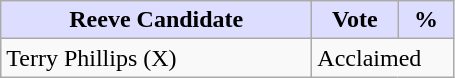<table class="wikitable">
<tr>
<th style="background:#ddf; width:200px;">Reeve Candidate</th>
<th style="background:#ddf; width:50px;">Vote</th>
<th style="background:#ddf; width:30px;">%</th>
</tr>
<tr>
<td>Terry Phillips (X)</td>
<td colspan="2">Acclaimed</td>
</tr>
</table>
